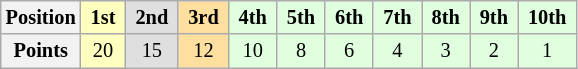<table class="wikitable" style="font-size:85%; text-align:center">
<tr>
<th>Position</th>
<td style="background:#ffffbf"> <strong>1st</strong> </td>
<td style="background:#dfdfdf"> <strong>2nd</strong> </td>
<td style="background:#ffdf9f"> <strong>3rd</strong> </td>
<td style="background:#dfffdf"> <strong>4th</strong> </td>
<td style="background:#dfffdf"> <strong>5th</strong> </td>
<td style="background:#dfffdf"> <strong>6th</strong> </td>
<td style="background:#dfffdf"> <strong>7th</strong> </td>
<td style="background:#dfffdf"> <strong>8th</strong> </td>
<td style="background:#dfffdf"> <strong>9th</strong> </td>
<td style="background:#dfffdf"> <strong>10th</strong> </td>
</tr>
<tr>
<th>Points</th>
<td style="background:#ffffbf">20</td>
<td style="background:#dfdfdf">15</td>
<td style="background:#ffdf9f">12</td>
<td style="background:#dfffdf">10</td>
<td style="background:#dfffdf">8</td>
<td style="background:#dfffdf">6</td>
<td style="background:#dfffdf">4</td>
<td style="background:#dfffdf">3</td>
<td style="background:#dfffdf">2</td>
<td style="background:#dfffdf">1</td>
</tr>
</table>
